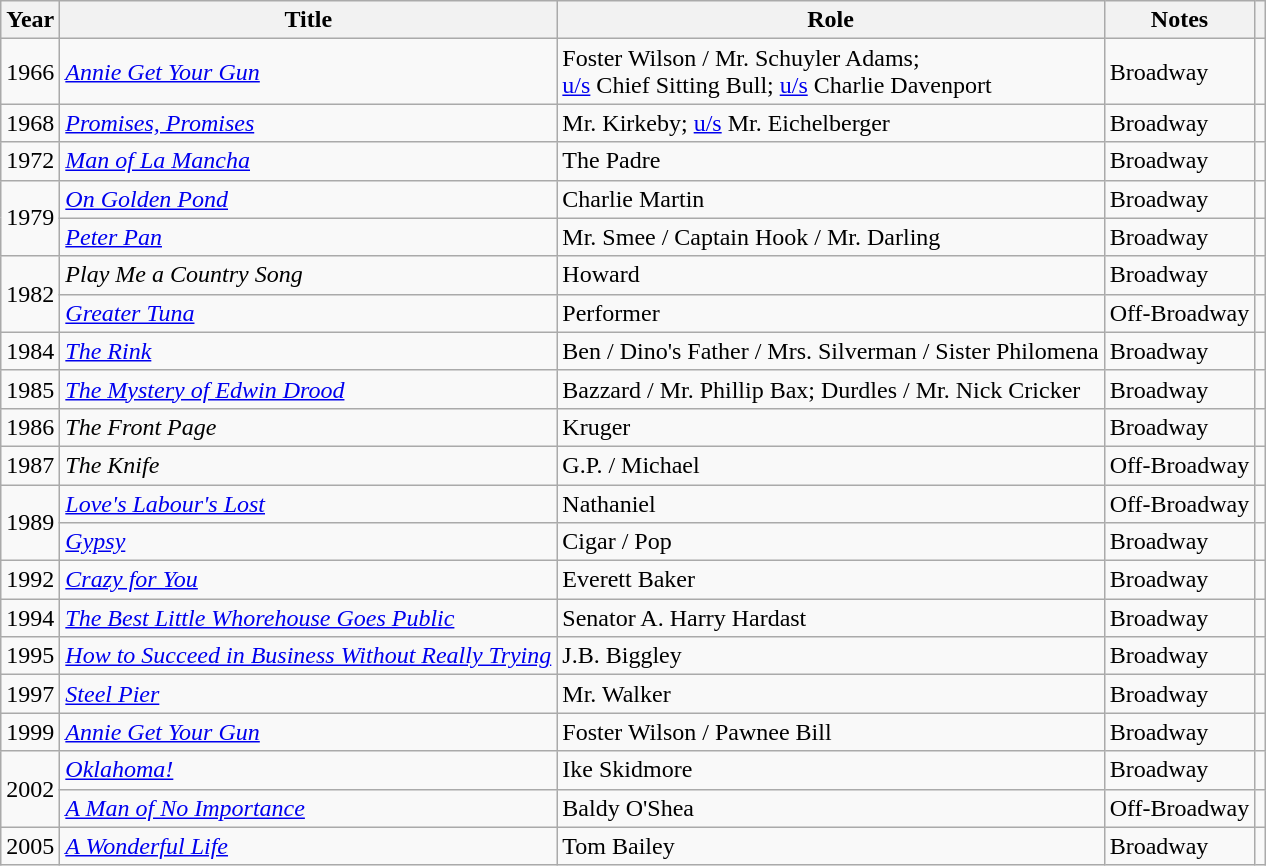<table class="wikitable sortable">
<tr>
<th>Year</th>
<th>Title</th>
<th>Role</th>
<th>Notes</th>
<th class="unsortable"></th>
</tr>
<tr>
<td>1966</td>
<td><em><a href='#'>Annie Get Your Gun</a></em></td>
<td>Foster Wilson / Mr. Schuyler Adams;<br><a href='#'>u/s</a> Chief Sitting Bull; <a href='#'>u/s</a> Charlie Davenport</td>
<td>Broadway</td>
<td></td>
</tr>
<tr>
<td>1968</td>
<td><em><a href='#'>Promises, Promises</a></em></td>
<td>Mr. Kirkeby; <a href='#'>u/s</a> Mr. Eichelberger</td>
<td>Broadway</td>
<td></td>
</tr>
<tr>
<td>1972</td>
<td><em><a href='#'>Man of La Mancha</a></em></td>
<td>The Padre</td>
<td>Broadway</td>
<td></td>
</tr>
<tr>
<td rowspan=2>1979</td>
<td><em><a href='#'>On Golden Pond</a></em></td>
<td>Charlie Martin</td>
<td>Broadway</td>
<td></td>
</tr>
<tr>
<td><em><a href='#'>Peter Pan</a></em></td>
<td>Mr. Smee / Captain Hook / Mr. Darling</td>
<td>Broadway</td>
<td></td>
</tr>
<tr>
<td rowspan=2>1982</td>
<td><em>Play Me a Country Song</em></td>
<td>Howard</td>
<td>Broadway</td>
<td></td>
</tr>
<tr>
<td><em><a href='#'>Greater Tuna</a></em></td>
<td>Performer</td>
<td>Off-Broadway</td>
<td></td>
</tr>
<tr>
<td>1984</td>
<td><em><a href='#'>The Rink</a></em></td>
<td>Ben / Dino's Father / Mrs. Silverman / Sister Philomena</td>
<td>Broadway</td>
<td></td>
</tr>
<tr>
<td>1985</td>
<td><em><a href='#'>The Mystery of Edwin Drood</a></em></td>
<td>Bazzard / Mr. Phillip Bax; Durdles / Mr. Nick Cricker</td>
<td>Broadway</td>
<td></td>
</tr>
<tr>
<td>1986</td>
<td><em>The Front Page</em></td>
<td>Kruger</td>
<td>Broadway</td>
<td></td>
</tr>
<tr>
<td>1987</td>
<td><em>The Knife</em></td>
<td>G.P. / Michael</td>
<td>Off-Broadway</td>
<td></td>
</tr>
<tr>
<td rowspan=2>1989</td>
<td><em><a href='#'>Love's Labour's Lost</a></em></td>
<td>Nathaniel</td>
<td>Off-Broadway</td>
<td></td>
</tr>
<tr>
<td><em><a href='#'>Gypsy</a></em></td>
<td>Cigar / Pop</td>
<td>Broadway</td>
<td></td>
</tr>
<tr>
<td>1992</td>
<td><em><a href='#'>Crazy for You</a></em></td>
<td>Everett Baker</td>
<td>Broadway</td>
<td></td>
</tr>
<tr>
<td>1994</td>
<td><em><a href='#'>The Best Little Whorehouse Goes Public</a></em></td>
<td>Senator A. Harry Hardast</td>
<td>Broadway</td>
<td></td>
</tr>
<tr>
<td>1995</td>
<td><em><a href='#'>How to Succeed in Business Without Really Trying</a></em></td>
<td>J.B. Biggley</td>
<td>Broadway</td>
<td></td>
</tr>
<tr>
<td>1997</td>
<td><em><a href='#'>Steel Pier</a></em></td>
<td>Mr. Walker</td>
<td>Broadway</td>
<td></td>
</tr>
<tr>
<td>1999</td>
<td><em><a href='#'>Annie Get Your Gun</a></em></td>
<td>Foster Wilson / Pawnee Bill</td>
<td>Broadway</td>
<td></td>
</tr>
<tr>
<td rowspan=2>2002</td>
<td><em><a href='#'>Oklahoma!</a></em></td>
<td>Ike Skidmore</td>
<td>Broadway</td>
<td></td>
</tr>
<tr>
<td><em><a href='#'>A Man of No Importance</a></em></td>
<td>Baldy O'Shea</td>
<td>Off-Broadway</td>
<td></td>
</tr>
<tr>
<td>2005</td>
<td><em><a href='#'>A Wonderful Life</a></em></td>
<td>Tom Bailey</td>
<td>Broadway</td>
<td></td>
</tr>
</table>
